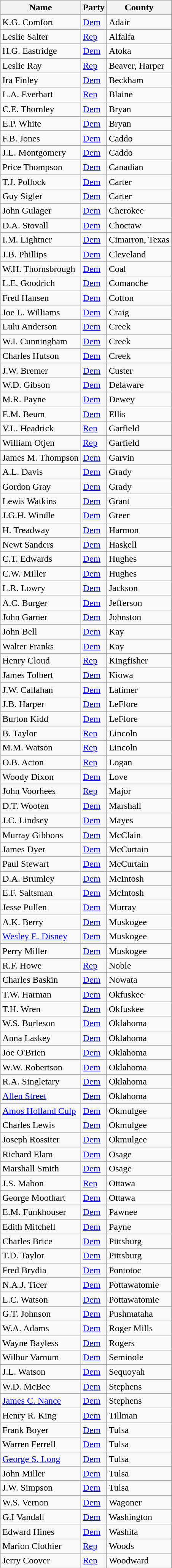<table class="wikitable sortable">
<tr>
<th>Name</th>
<th>Party</th>
<th>County</th>
</tr>
<tr>
<td>K.G. Comfort</td>
<td><a href='#'>Dem</a></td>
<td>Adair</td>
</tr>
<tr>
<td>Leslie Salter</td>
<td><a href='#'>Rep</a></td>
<td>Alfalfa</td>
</tr>
<tr>
<td>H.G. Eastridge</td>
<td><a href='#'>Dem</a></td>
<td>Atoka</td>
</tr>
<tr>
<td>Leslie Ray</td>
<td><a href='#'>Rep</a></td>
<td>Beaver, Harper</td>
</tr>
<tr>
<td>Ira Finley</td>
<td><a href='#'>Dem</a></td>
<td>Beckham</td>
</tr>
<tr>
<td>L.A. Everhart</td>
<td><a href='#'>Rep</a></td>
<td>Blaine</td>
</tr>
<tr>
<td>C.E. Thornley</td>
<td><a href='#'>Dem</a></td>
<td>Bryan</td>
</tr>
<tr>
<td>E.P. White</td>
<td><a href='#'>Dem</a></td>
<td>Bryan</td>
</tr>
<tr>
<td>F.B. Jones</td>
<td><a href='#'>Dem</a></td>
<td>Caddo</td>
</tr>
<tr>
<td>J.L. Montgomery</td>
<td><a href='#'>Dem</a></td>
<td>Caddo</td>
</tr>
<tr>
<td>Price Thompson</td>
<td><a href='#'>Dem</a></td>
<td>Canadian</td>
</tr>
<tr>
<td>T.J. Pollock</td>
<td><a href='#'>Dem</a></td>
<td>Carter</td>
</tr>
<tr>
<td>Guy Sigler</td>
<td><a href='#'>Dem</a></td>
<td>Carter</td>
</tr>
<tr>
<td>John Gulager</td>
<td><a href='#'>Dem</a></td>
<td>Cherokee</td>
</tr>
<tr>
<td>D.A. Stovall</td>
<td><a href='#'>Dem</a></td>
<td>Choctaw</td>
</tr>
<tr>
<td>I.M. Lightner</td>
<td><a href='#'>Dem</a></td>
<td>Cimarron, Texas</td>
</tr>
<tr>
<td>J.B. Phillips</td>
<td><a href='#'>Dem</a></td>
<td>Cleveland</td>
</tr>
<tr>
<td>W.H. Thornsbrough</td>
<td><a href='#'>Dem</a></td>
<td>Coal</td>
</tr>
<tr>
<td>L.E. Goodrich</td>
<td><a href='#'>Dem</a></td>
<td>Comanche</td>
</tr>
<tr>
<td>Fred Hansen</td>
<td><a href='#'>Dem</a></td>
<td>Cotton</td>
</tr>
<tr>
<td>Joe L. Williams</td>
<td><a href='#'>Dem</a></td>
<td>Craig</td>
</tr>
<tr>
<td>Lulu Anderson</td>
<td><a href='#'>Dem</a></td>
<td>Creek</td>
</tr>
<tr>
<td>W.I. Cunningham</td>
<td><a href='#'>Dem</a></td>
<td>Creek</td>
</tr>
<tr>
<td>Charles Hutson</td>
<td><a href='#'>Dem</a></td>
<td>Creek</td>
</tr>
<tr>
<td>J.W. Bremer</td>
<td><a href='#'>Dem</a></td>
<td>Custer</td>
</tr>
<tr>
<td>W.D. Gibson</td>
<td><a href='#'>Dem</a></td>
<td>Delaware</td>
</tr>
<tr>
<td>M.R. Payne</td>
<td><a href='#'>Dem</a></td>
<td>Dewey</td>
</tr>
<tr>
<td>E.M. Beum</td>
<td><a href='#'>Dem</a></td>
<td>Ellis</td>
</tr>
<tr>
<td>V.L. Headrick</td>
<td><a href='#'>Rep</a></td>
<td>Garfield</td>
</tr>
<tr>
<td>William Otjen</td>
<td><a href='#'>Rep</a></td>
<td>Garfield</td>
</tr>
<tr>
<td>James M. Thompson</td>
<td><a href='#'>Dem</a></td>
<td>Garvin</td>
</tr>
<tr>
<td>A.L. Davis</td>
<td><a href='#'>Dem</a></td>
<td>Grady</td>
</tr>
<tr>
<td>Gordon Gray</td>
<td><a href='#'>Dem</a></td>
<td>Grady</td>
</tr>
<tr>
<td>Lewis Watkins</td>
<td><a href='#'>Dem</a></td>
<td>Grant</td>
</tr>
<tr>
<td>J.G.H. Windle</td>
<td><a href='#'>Dem</a></td>
<td>Greer</td>
</tr>
<tr>
<td>H. Treadway</td>
<td><a href='#'>Dem</a></td>
<td>Harmon</td>
</tr>
<tr>
<td>Newt Sanders</td>
<td><a href='#'>Dem</a></td>
<td>Haskell</td>
</tr>
<tr>
<td>C.T. Edwards</td>
<td><a href='#'>Dem</a></td>
<td>Hughes</td>
</tr>
<tr>
<td>C.W. Miller</td>
<td><a href='#'>Dem</a></td>
<td>Hughes</td>
</tr>
<tr>
<td>L.R. Lowry</td>
<td><a href='#'>Dem</a></td>
<td>Jackson</td>
</tr>
<tr>
<td>A.C. Burger</td>
<td><a href='#'>Dem</a></td>
<td>Jefferson</td>
</tr>
<tr>
<td>John Garner</td>
<td><a href='#'>Dem</a></td>
<td>Johnston</td>
</tr>
<tr>
<td>John Bell</td>
<td><a href='#'>Dem</a></td>
<td>Kay</td>
</tr>
<tr>
<td>Walter Franks</td>
<td><a href='#'>Dem</a></td>
<td>Kay</td>
</tr>
<tr>
<td>Henry Cloud</td>
<td><a href='#'>Rep</a></td>
<td>Kingfisher</td>
</tr>
<tr>
<td>James Tolbert</td>
<td><a href='#'>Dem</a></td>
<td>Kiowa</td>
</tr>
<tr>
<td>J.W. Callahan</td>
<td><a href='#'>Dem</a></td>
<td>Latimer</td>
</tr>
<tr>
<td>J.B. Harper</td>
<td><a href='#'>Dem</a></td>
<td>LeFlore</td>
</tr>
<tr>
<td>Burton Kidd</td>
<td><a href='#'>Dem</a></td>
<td>LeFlore</td>
</tr>
<tr>
<td>B. Taylor</td>
<td><a href='#'>Rep</a></td>
<td>Lincoln</td>
</tr>
<tr>
<td>M.M. Watson</td>
<td><a href='#'>Rep</a></td>
<td>Lincoln</td>
</tr>
<tr>
<td>O.B. Acton</td>
<td><a href='#'>Rep</a></td>
<td>Logan</td>
</tr>
<tr>
<td>Woody Dixon</td>
<td><a href='#'>Dem</a></td>
<td>Love</td>
</tr>
<tr>
<td>John Voorhees</td>
<td><a href='#'>Rep</a></td>
<td>Major</td>
</tr>
<tr>
<td>D.T. Wooten</td>
<td><a href='#'>Dem</a></td>
<td>Marshall</td>
</tr>
<tr>
<td>J.C. Lindsey</td>
<td><a href='#'>Dem</a></td>
<td>Mayes</td>
</tr>
<tr>
<td>Murray Gibbons</td>
<td><a href='#'>Dem</a></td>
<td>McClain</td>
</tr>
<tr>
<td>James Dyer</td>
<td><a href='#'>Dem</a></td>
<td>McCurtain</td>
</tr>
<tr>
<td>Paul Stewart</td>
<td><a href='#'>Dem</a></td>
<td>McCurtain</td>
</tr>
<tr>
<td>D.A. Brumley</td>
<td><a href='#'>Dem</a></td>
<td>McIntosh</td>
</tr>
<tr>
<td>E.F. Saltsman</td>
<td><a href='#'>Dem</a></td>
<td>McIntosh</td>
</tr>
<tr>
<td>Jesse Pullen</td>
<td><a href='#'>Dem</a></td>
<td>Murray</td>
</tr>
<tr>
<td>A.K. Berry</td>
<td><a href='#'>Dem</a></td>
<td>Muskogee</td>
</tr>
<tr>
<td><a href='#'>Wesley E. Disney</a></td>
<td><a href='#'>Dem</a></td>
<td>Muskogee</td>
</tr>
<tr>
<td>Perry Miller</td>
<td><a href='#'>Dem</a></td>
<td>Muskogee</td>
</tr>
<tr>
<td>R.F. Howe</td>
<td><a href='#'>Rep</a></td>
<td>Noble</td>
</tr>
<tr>
<td>Charles Baskin</td>
<td><a href='#'>Dem</a></td>
<td>Nowata</td>
</tr>
<tr>
<td>T.W. Harman</td>
<td><a href='#'>Dem</a></td>
<td>Okfuskee</td>
</tr>
<tr>
<td>T.H. Wren</td>
<td><a href='#'>Dem</a></td>
<td>Okfuskee</td>
</tr>
<tr>
<td>W.S. Burleson</td>
<td><a href='#'>Dem</a></td>
<td>Oklahoma</td>
</tr>
<tr>
<td>Anna Laskey</td>
<td><a href='#'>Dem</a></td>
<td>Oklahoma</td>
</tr>
<tr>
<td>Joe O'Brien</td>
<td><a href='#'>Dem</a></td>
<td>Oklahoma</td>
</tr>
<tr>
<td>W.W. Robertson</td>
<td><a href='#'>Dem</a></td>
<td>Oklahoma</td>
</tr>
<tr>
<td>R.A. Singletary</td>
<td><a href='#'>Dem</a></td>
<td>Oklahoma</td>
</tr>
<tr>
<td><a href='#'>Allen Street</a></td>
<td><a href='#'>Dem</a></td>
<td>Oklahoma</td>
</tr>
<tr>
<td><a href='#'>Amos Holland Culp</a></td>
<td><a href='#'>Dem</a></td>
<td>Okmulgee</td>
</tr>
<tr>
<td>Charles Lewis</td>
<td><a href='#'>Dem</a></td>
<td>Okmulgee</td>
</tr>
<tr>
<td>Joseph Rossiter</td>
<td><a href='#'>Dem</a></td>
<td>Okmulgee</td>
</tr>
<tr>
<td>Richard Elam</td>
<td><a href='#'>Dem</a></td>
<td>Osage</td>
</tr>
<tr>
<td>Marshall Smith</td>
<td><a href='#'>Dem</a></td>
<td>Osage</td>
</tr>
<tr>
<td>J.S. Mabon</td>
<td><a href='#'>Rep</a></td>
<td>Ottawa</td>
</tr>
<tr>
<td>George Moothart</td>
<td><a href='#'>Dem</a></td>
<td>Ottawa</td>
</tr>
<tr>
<td>E.M. Funkhouser</td>
<td><a href='#'>Dem</a></td>
<td>Pawnee</td>
</tr>
<tr>
<td>Edith Mitchell</td>
<td><a href='#'>Dem</a></td>
<td>Payne</td>
</tr>
<tr>
<td>Charles Brice</td>
<td><a href='#'>Dem</a></td>
<td>Pittsburg</td>
</tr>
<tr>
<td>T.D. Taylor</td>
<td><a href='#'>Dem</a></td>
<td>Pittsburg</td>
</tr>
<tr>
<td>Fred Brydia</td>
<td><a href='#'>Dem</a></td>
<td>Pontotoc</td>
</tr>
<tr>
<td>N.A.J. Ticer</td>
<td><a href='#'>Dem</a></td>
<td>Pottawatomie</td>
</tr>
<tr>
<td>L.C. Watson</td>
<td><a href='#'>Dem</a></td>
<td>Pottawatomie</td>
</tr>
<tr>
<td>G.T. Johnson</td>
<td><a href='#'>Dem</a></td>
<td>Pushmataha</td>
</tr>
<tr>
<td>W.A. Adams</td>
<td><a href='#'>Dem</a></td>
<td>Roger Mills</td>
</tr>
<tr>
<td>Wayne Bayless</td>
<td><a href='#'>Dem</a></td>
<td>Rogers</td>
</tr>
<tr>
<td>Wilbur Varnum</td>
<td><a href='#'>Dem</a></td>
<td>Seminole</td>
</tr>
<tr>
<td>J.L. Watson</td>
<td><a href='#'>Dem</a></td>
<td>Sequoyah</td>
</tr>
<tr>
<td>W.D. McBee</td>
<td><a href='#'>Dem</a></td>
<td>Stephens</td>
</tr>
<tr>
<td><a href='#'>James C. Nance</a></td>
<td><a href='#'>Dem</a></td>
<td>Stephens</td>
</tr>
<tr>
<td>Henry R. King</td>
<td><a href='#'>Dem</a></td>
<td>Tillman</td>
</tr>
<tr>
<td>Frank Boyer</td>
<td><a href='#'>Dem</a></td>
<td>Tulsa</td>
</tr>
<tr>
<td>Warren Ferrell</td>
<td><a href='#'>Dem</a></td>
<td>Tulsa</td>
</tr>
<tr>
<td><a href='#'>George S. Long</a></td>
<td><a href='#'>Dem</a></td>
<td>Tulsa</td>
</tr>
<tr>
<td>John Miller</td>
<td><a href='#'>Dem</a></td>
<td>Tulsa</td>
</tr>
<tr>
<td>J.W. Simpson</td>
<td><a href='#'>Dem</a></td>
<td>Tulsa</td>
</tr>
<tr>
<td>W.S. Vernon</td>
<td><a href='#'>Dem</a></td>
<td>Wagoner</td>
</tr>
<tr>
<td>G.I Vandall</td>
<td><a href='#'>Dem</a></td>
<td>Washington</td>
</tr>
<tr>
<td>Edward Hines</td>
<td><a href='#'>Dem</a></td>
<td>Washita</td>
</tr>
<tr>
<td>Marion Clothier</td>
<td><a href='#'>Rep</a></td>
<td>Woods</td>
</tr>
<tr>
<td>Jerry Coover</td>
<td><a href='#'>Rep</a></td>
<td>Woodward</td>
</tr>
</table>
